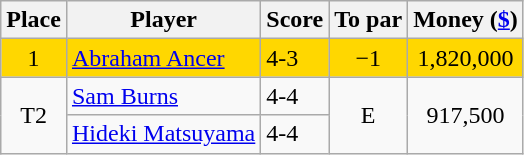<table class="wikitable">
<tr>
<th>Place</th>
<th>Player</th>
<th>Score</th>
<th>To par</th>
<th>Money (<a href='#'>$</a>)</th>
</tr>
<tr style="background:gold">
<td align=center>1</td>
<td> <a href='#'>Abraham Ancer</a></td>
<td>4-3</td>
<td align=center>−1</td>
<td align=center>1,820,000</td>
</tr>
<tr>
<td rowspan=2 align=center>T2</td>
<td> <a href='#'>Sam Burns</a></td>
<td>4-4</td>
<td rowspan=2 align=center>E</td>
<td rowspan=2 align=center>917,500</td>
</tr>
<tr>
<td> <a href='#'>Hideki Matsuyama</a></td>
<td>4-4</td>
</tr>
</table>
